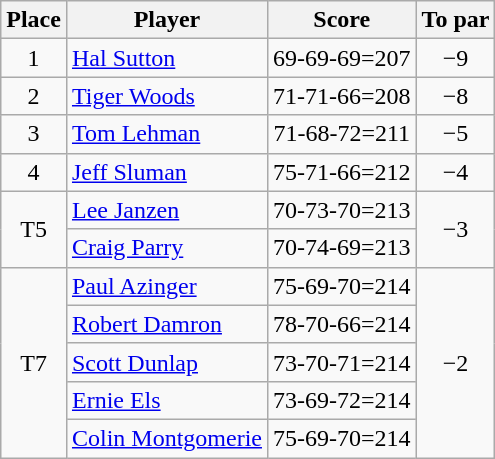<table class="wikitable">
<tr>
<th>Place</th>
<th>Player</th>
<th>Score</th>
<th>To par</th>
</tr>
<tr>
<td align=center>1</td>
<td> <a href='#'>Hal Sutton</a></td>
<td align=center>69-69-69=207</td>
<td align=center>−9</td>
</tr>
<tr>
<td align=center>2</td>
<td> <a href='#'>Tiger Woods</a></td>
<td align=center>71-71-66=208</td>
<td align=center>−8</td>
</tr>
<tr>
<td align=center>3</td>
<td> <a href='#'>Tom Lehman</a></td>
<td align=center>71-68-72=211</td>
<td align=center>−5</td>
</tr>
<tr>
<td align=center>4</td>
<td> <a href='#'>Jeff Sluman</a></td>
<td align=center>75-71-66=212</td>
<td align=center>−4</td>
</tr>
<tr>
<td rowspan=2 align=center>T5</td>
<td> <a href='#'>Lee Janzen</a></td>
<td align=center>70-73-70=213</td>
<td rowspan=2 align=center>−3</td>
</tr>
<tr>
<td> <a href='#'>Craig Parry</a></td>
<td align=center>70-74-69=213</td>
</tr>
<tr>
<td rowspan=5 align=center>T7</td>
<td> <a href='#'>Paul Azinger</a></td>
<td align=center>75-69-70=214</td>
<td rowspan=5 align=center>−2</td>
</tr>
<tr>
<td> <a href='#'>Robert Damron</a></td>
<td align=center>78-70-66=214</td>
</tr>
<tr>
<td> <a href='#'>Scott Dunlap</a></td>
<td align=center>73-70-71=214</td>
</tr>
<tr>
<td> <a href='#'>Ernie Els</a></td>
<td align=center>73-69-72=214</td>
</tr>
<tr>
<td> <a href='#'>Colin Montgomerie</a></td>
<td align=center>75-69-70=214</td>
</tr>
</table>
